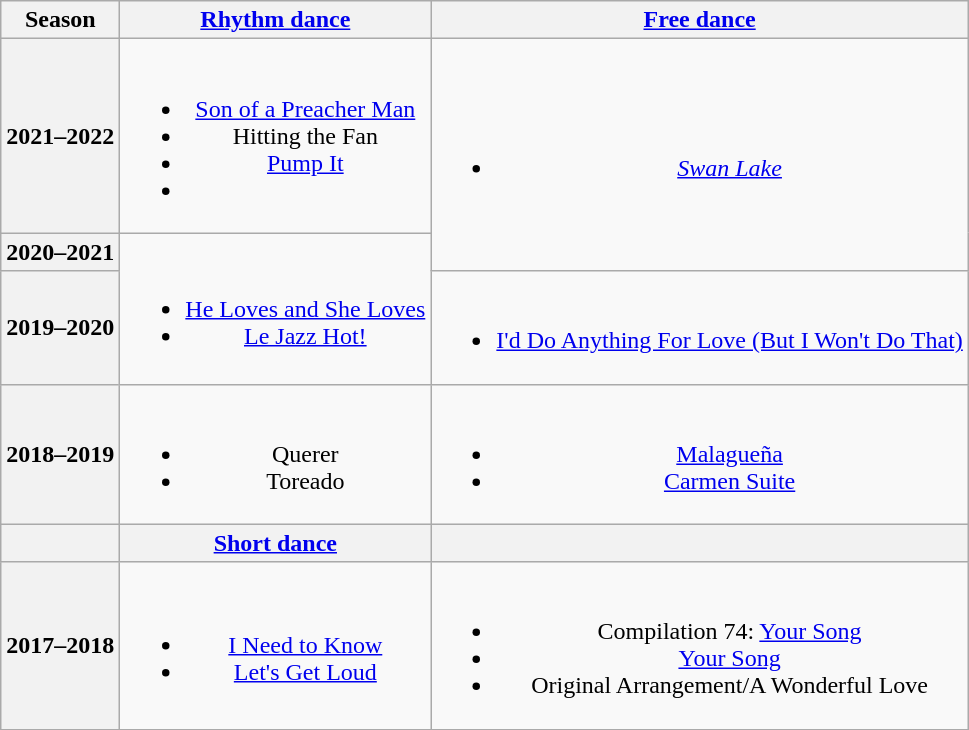<table class="wikitable" style="text-align:center">
<tr>
<th>Season</th>
<th><a href='#'>Rhythm dance</a></th>
<th><a href='#'>Free dance</a></th>
</tr>
<tr>
<th>2021–2022 <br></th>
<td><br><ul><li> <a href='#'>Son of a Preacher Man</a><br></li><li>Hitting the Fan<br></li><li><a href='#'>Pump It</a> <br> </li><li></li></ul></td>
<td rowspan=2><br><ul><li><em><a href='#'>Swan Lake</a></em> <br> </li></ul></td>
</tr>
<tr>
<th>2020–2021</th>
<td rowspan=2><br><ul><li> <a href='#'>He Loves and She Loves</a><br></li><li> <a href='#'>Le Jazz Hot!</a><br></li></ul></td>
</tr>
<tr>
<th>2019–2020 <br></th>
<td><br><ul><li><a href='#'>I'd Do Anything For Love (But I Won't Do That)</a><br></li></ul></td>
</tr>
<tr>
<th>2018–2019<br></th>
<td><br><ul><li> Querer</li><li> Toreado<br></li></ul></td>
<td><br><ul><li><a href='#'>Malagueña</a><br></li><li><a href='#'>Carmen Suite</a><br></li></ul></td>
</tr>
<tr>
<th></th>
<th><a href='#'>Short dance</a></th>
<th></th>
</tr>
<tr>
<th>2017–2018<br></th>
<td><br><ul><li> <a href='#'>I Need to Know</a><br></li><li> <a href='#'>Let's Get Loud</a><br></li></ul></td>
<td><br><ul><li>Compilation 74:  <a href='#'>Your Song</a><br></li><li><a href='#'>Your Song</a><br></li><li>Original Arrangement/A Wonderful Love<br></li></ul></td>
</tr>
</table>
